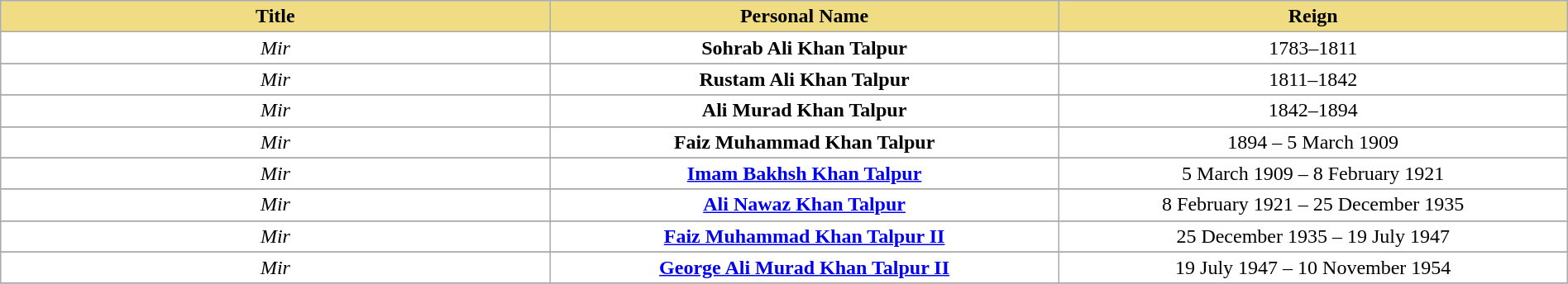<table width=100% Class="wikitable">
<tr>
<th style="background-color:#F0DC82" width=27%>Title</th>
<th style="background-color:#F0DC82" width=25%>Personal Name</th>
<th style="background-color:#F0DC82" width=25%>Reign</th>
</tr>
<tr style="background:white">
<td align="center"><em>Mir</em> <br> <small></small></td>
<td align="center"><strong>Sohrab Ali Khan Talpur</strong><br> <small> </small></td>
<td align="center">1783–1811</td>
</tr>
<tr>
</tr>
<tr style="background:white">
<td align="center"><em>Mir</em> <br> <small></small></td>
<td align="center"><strong>Rustam Ali Khan Talpur</strong><br> <small> </small></td>
<td align="center">1811–1842</td>
</tr>
<tr>
</tr>
<tr style="background:white">
<td align="center"><em>Mir</em> <br> <small></small></td>
<td align="center"><strong>Ali Murad Khan Talpur</strong><br> <small> </small></td>
<td align="center">1842–1894</td>
</tr>
<tr>
</tr>
<tr style="background:white">
<td align="center"><em>Mir</em> <br> <small></small></td>
<td align="center"><strong>Faiz Muhammad Khan Talpur</strong><br> <small> </small></td>
<td align="center">1894 – 5 March 1909</td>
</tr>
<tr>
</tr>
<tr style="background:white">
<td align="center"><em>Mir</em> <br> <small></small></td>
<td align="center"><strong><a href='#'>Imam Bakhsh Khan Talpur</a></strong><br> <small> </small></td>
<td align="center">5 March 1909 – 8 February 1921</td>
</tr>
<tr>
</tr>
<tr style="background:white">
<td align="center"><em>Mir</em> <br> <small></small></td>
<td align="center"><strong><a href='#'>Ali Nawaz Khan Talpur</a></strong><br> <small> </small></td>
<td align="center">8 February 1921 – 25 December 1935</td>
</tr>
<tr>
</tr>
<tr style="background:white">
<td align="center"><em>Mir</em> <br> <small></small></td>
<td align="center"><strong><a href='#'>Faiz Muhammad Khan Talpur II</a></strong><br> <small> </small></td>
<td align="center">25 December 1935 – 19 July 1947</td>
</tr>
<tr>
</tr>
<tr style="background:white">
<td align="center"><em>Mir</em> <br> <small></small></td>
<td align="center"><strong><a href='#'>George Ali Murad Khan Talpur II</a></strong><br> <small> </small></td>
<td align="center">19 July 1947 – 10 November 1954</td>
</tr>
<tr>
</tr>
</table>
